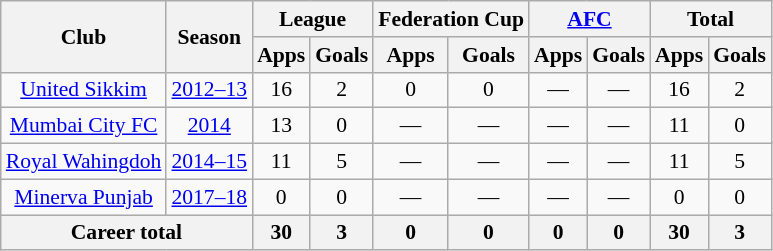<table class="wikitable" style="font-size:90%; text-align:center;">
<tr>
<th rowspan="2">Club</th>
<th rowspan="2">Season</th>
<th colspan="2">League</th>
<th colspan="2">Federation Cup</th>
<th colspan="2"><a href='#'>AFC</a></th>
<th colspan="2">Total</th>
</tr>
<tr>
<th>Apps</th>
<th>Goals</th>
<th>Apps</th>
<th>Goals</th>
<th>Apps</th>
<th>Goals</th>
<th>Apps</th>
<th>Goals</th>
</tr>
<tr>
<td rowspan="1"><a href='#'>United Sikkim</a></td>
<td><a href='#'>2012–13</a></td>
<td>16</td>
<td>2</td>
<td>0</td>
<td>0</td>
<td>—</td>
<td>—</td>
<td>16</td>
<td>2</td>
</tr>
<tr>
<td><a href='#'>Mumbai City FC</a></td>
<td><a href='#'>2014</a></td>
<td>13</td>
<td>0</td>
<td>—</td>
<td>—</td>
<td>—</td>
<td>—</td>
<td>11</td>
<td>0</td>
</tr>
<tr>
<td><a href='#'>Royal Wahingdoh</a></td>
<td><a href='#'>2014–15</a></td>
<td>11</td>
<td>5</td>
<td>—</td>
<td>—</td>
<td>—</td>
<td>—</td>
<td>11</td>
<td>5</td>
</tr>
<tr>
<td><a href='#'>Minerva Punjab</a></td>
<td><a href='#'>2017–18</a></td>
<td>0</td>
<td>0</td>
<td>—</td>
<td>—</td>
<td>—</td>
<td>—</td>
<td>0</td>
<td>0</td>
</tr>
<tr>
<th colspan="2">Career total</th>
<th>30</th>
<th>3</th>
<th>0</th>
<th>0</th>
<th>0</th>
<th>0</th>
<th>30</th>
<th>3</th>
</tr>
</table>
